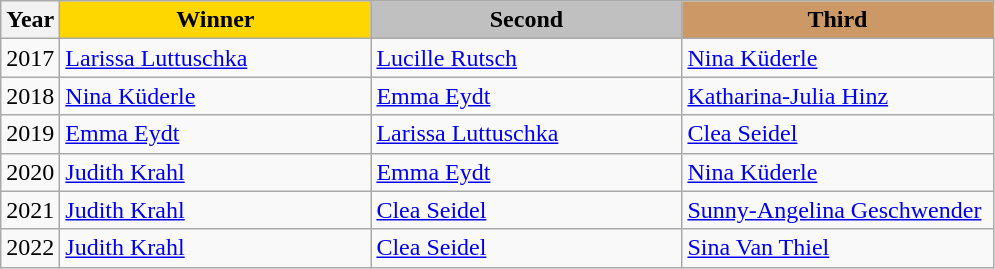<table class="wikitable sortable">
<tr>
<th>Year</th>
<th scope=col colspan=1 style="width:200px; background: gold;">Winner</th>
<th scope=col colspan=1 style="width:200px; background: silver;">Second</th>
<th scope=col colspan=1 style="width:200px; background: #cc9966;">Third</th>
</tr>
<tr>
<td>2017</td>
<td><a href='#'>Larissa Luttuschka</a></td>
<td><a href='#'>Lucille Rutsch</a></td>
<td><a href='#'>Nina Küderle</a></td>
</tr>
<tr>
<td>2018</td>
<td><a href='#'>Nina Küderle</a></td>
<td><a href='#'>Emma Eydt</a></td>
<td><a href='#'>Katharina-Julia Hinz</a></td>
</tr>
<tr>
<td>2019</td>
<td><a href='#'>Emma Eydt</a></td>
<td><a href='#'>Larissa Luttuschka</a></td>
<td><a href='#'>Clea Seidel</a></td>
</tr>
<tr>
<td>2020</td>
<td><a href='#'>Judith Krahl</a></td>
<td><a href='#'>Emma Eydt</a></td>
<td><a href='#'>Nina Küderle</a></td>
</tr>
<tr>
<td>2021</td>
<td><a href='#'>Judith Krahl</a></td>
<td><a href='#'>Clea Seidel</a></td>
<td><a href='#'>Sunny-Angelina Geschwender</a></td>
</tr>
<tr>
<td>2022</td>
<td><a href='#'>Judith Krahl</a></td>
<td><a href='#'>Clea Seidel</a></td>
<td><a href='#'>Sina Van Thiel</a></td>
</tr>
</table>
